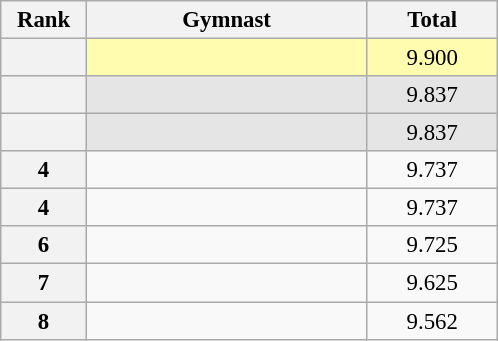<table class="wikitable sortable" style="text-align:center; font-size:95%">
<tr>
<th scope="col" style="width:50px;">Rank</th>
<th scope="col" style="width:180px;">Gymnast</th>
<th scope="col" style="width:80px;">Total</th>
</tr>
<tr style="background:#fffcaf;">
<th scope=row style="text-align:center"></th>
<td style="text-align:left;"></td>
<td>9.900</td>
</tr>
<tr style="background:#e5e5e5;">
<th scope="row" style="text-align:center"></th>
<td style="text-align:left;"></td>
<td>9.837</td>
</tr>
<tr style="background:#e5e5e5;">
<th scope=row style="text-align:center"></th>
<td style="text-align:left;"></td>
<td>9.837</td>
</tr>
<tr>
<th scope=row style="text-align:center">4</th>
<td style="text-align:left;"></td>
<td>9.737</td>
</tr>
<tr>
<th scope=row style="text-align:center">4</th>
<td style="text-align:left;"></td>
<td>9.737</td>
</tr>
<tr>
<th scope=row style="text-align:center">6</th>
<td style="text-align:left;"></td>
<td>9.725</td>
</tr>
<tr>
<th scope=row style="text-align:center">7</th>
<td style="text-align:left;"></td>
<td>9.625</td>
</tr>
<tr>
<th scope=row style="text-align:center">8</th>
<td style="text-align:left;"></td>
<td>9.562</td>
</tr>
</table>
